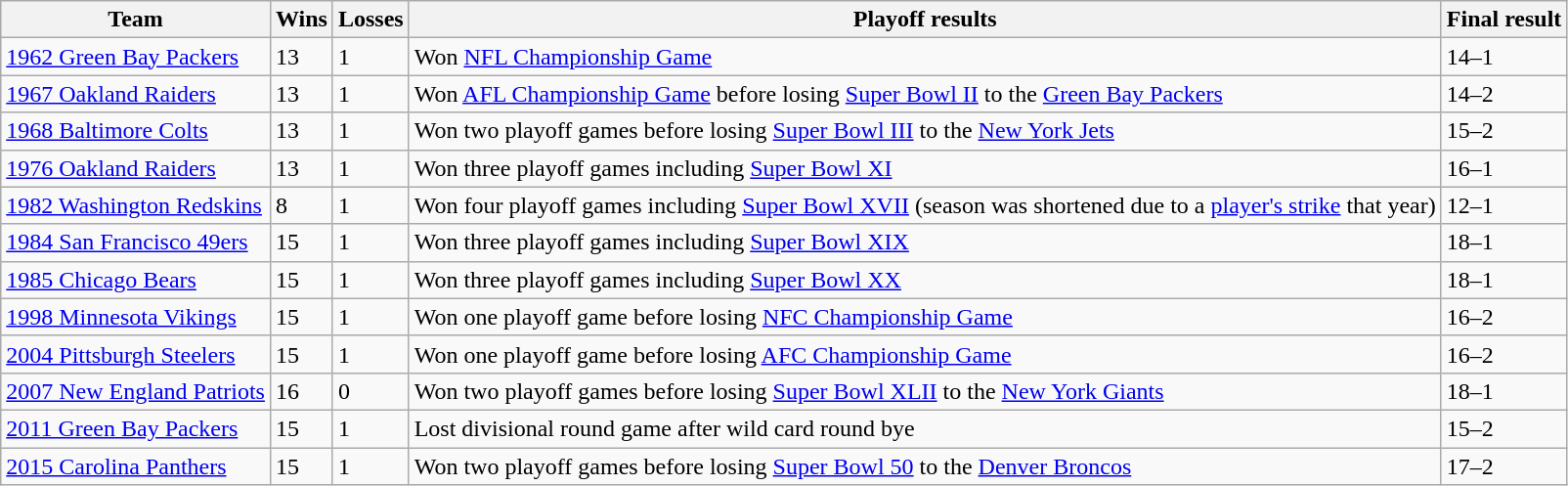<table class="wikitable sortable">
<tr>
<th>Team</th>
<th>Wins</th>
<th>Losses</th>
<th>Playoff results</th>
<th>Final result</th>
</tr>
<tr>
<td><a href='#'>1962 Green Bay Packers</a></td>
<td>13</td>
<td>1</td>
<td>Won <a href='#'>NFL Championship Game</a></td>
<td>14–1</td>
</tr>
<tr>
<td><a href='#'>1967 Oakland Raiders</a></td>
<td>13</td>
<td>1</td>
<td>Won <a href='#'>AFL Championship Game</a> before losing <a href='#'>Super Bowl II</a> to the <a href='#'>Green Bay Packers</a></td>
<td>14–2</td>
</tr>
<tr>
<td><a href='#'>1968 Baltimore Colts</a></td>
<td>13</td>
<td>1</td>
<td>Won two playoff games before losing <a href='#'>Super Bowl III</a> to the <a href='#'>New York Jets</a></td>
<td>15–2</td>
</tr>
<tr>
<td><a href='#'>1976 Oakland Raiders</a></td>
<td>13</td>
<td>1</td>
<td>Won three playoff games including <a href='#'>Super Bowl XI</a></td>
<td>16–1</td>
</tr>
<tr>
<td><a href='#'>1982 Washington Redskins</a></td>
<td>8</td>
<td>1</td>
<td>Won four playoff games including <a href='#'>Super Bowl XVII</a> (season was shortened due to a <a href='#'>player's strike</a> that year)</td>
<td>12–1</td>
</tr>
<tr>
<td><a href='#'>1984 San Francisco 49ers</a></td>
<td>15</td>
<td>1</td>
<td>Won three playoff games including <a href='#'>Super Bowl XIX</a></td>
<td>18–1</td>
</tr>
<tr>
<td><a href='#'>1985 Chicago Bears</a></td>
<td>15</td>
<td>1</td>
<td>Won three playoff games including <a href='#'>Super Bowl XX</a></td>
<td>18–1</td>
</tr>
<tr>
<td><a href='#'>1998 Minnesota Vikings</a></td>
<td>15</td>
<td>1</td>
<td>Won one playoff game before losing <a href='#'>NFC Championship Game</a></td>
<td>16–2</td>
</tr>
<tr>
<td><a href='#'>2004 Pittsburgh Steelers</a></td>
<td>15</td>
<td>1</td>
<td>Won one playoff game before losing <a href='#'>AFC Championship Game</a></td>
<td>16–2</td>
</tr>
<tr>
<td><a href='#'>2007 New England Patriots</a></td>
<td>16</td>
<td>0</td>
<td>Won two playoff games before losing <a href='#'>Super Bowl XLII</a> to the <a href='#'>New York Giants</a></td>
<td>18–1</td>
</tr>
<tr>
<td><a href='#'>2011 Green Bay Packers</a></td>
<td>15</td>
<td>1</td>
<td>Lost divisional round game after wild card round bye</td>
<td>15–2</td>
</tr>
<tr>
<td><a href='#'>2015 Carolina Panthers</a></td>
<td>15</td>
<td>1</td>
<td>Won two playoff games before losing <a href='#'>Super Bowl 50</a> to the <a href='#'>Denver Broncos</a></td>
<td>17–2</td>
</tr>
</table>
